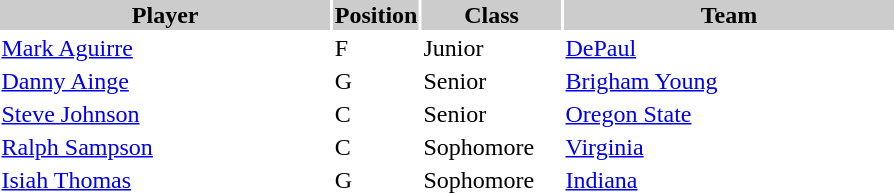<table style="width:600px" "border:'1' 'solid' 'gray'">
<tr>
<th style="background:#CCCCCC;width:40%">Player</th>
<th style="background:#CCCCCC;width:4%">Position</th>
<th style="background:#CCCCCC;width:16%">Class</th>
<th style="background:#CCCCCC;width:40%">Team</th>
</tr>
<tr>
<td><a href='#'>Mark Aguirre</a></td>
<td>F</td>
<td>Junior</td>
<td><a href='#'>DePaul</a></td>
</tr>
<tr>
<td><a href='#'>Danny Ainge</a></td>
<td>G</td>
<td>Senior</td>
<td><a href='#'>Brigham Young</a></td>
</tr>
<tr>
<td><a href='#'>Steve Johnson</a></td>
<td>C</td>
<td>Senior</td>
<td><a href='#'>Oregon State</a></td>
</tr>
<tr>
<td><a href='#'>Ralph Sampson</a></td>
<td>C</td>
<td>Sophomore</td>
<td><a href='#'>Virginia</a></td>
</tr>
<tr>
<td><a href='#'>Isiah Thomas</a></td>
<td>G</td>
<td>Sophomore</td>
<td><a href='#'>Indiana</a></td>
</tr>
</table>
